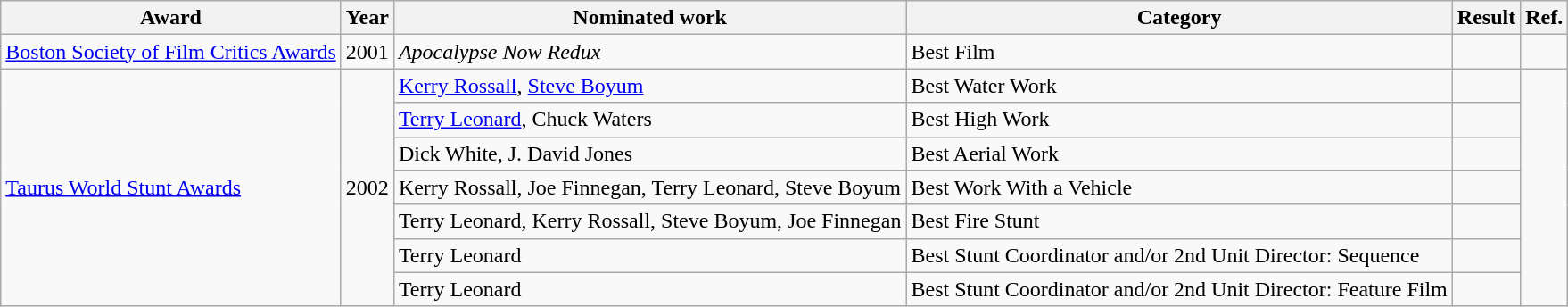<table class="wikitable">
<tr>
<th>Award</th>
<th>Year</th>
<th>Nominated work</th>
<th>Category</th>
<th>Result</th>
<th>Ref.</th>
</tr>
<tr>
<td><a href='#'>Boston Society of Film Critics Awards</a></td>
<td>2001</td>
<td><em>Apocalypse Now Redux</em></td>
<td>Best Film</td>
<td></td>
<td></td>
</tr>
<tr>
<td rowspan="7"><a href='#'>Taurus World Stunt Awards</a></td>
<td rowspan="7">2002</td>
<td><a href='#'>Kerry Rossall</a>, <a href='#'>Steve Boyum</a></td>
<td>Best Water Work</td>
<td></td>
<td rowspan="7"></td>
</tr>
<tr>
<td><a href='#'>Terry Leonard</a>, Chuck Waters</td>
<td>Best High Work</td>
<td></td>
</tr>
<tr>
<td>Dick White, J. David Jones</td>
<td>Best Aerial Work</td>
<td></td>
</tr>
<tr>
<td>Kerry Rossall, Joe Finnegan, Terry Leonard, Steve Boyum</td>
<td>Best Work With a Vehicle</td>
<td></td>
</tr>
<tr>
<td>Terry Leonard, Kerry Rossall, Steve Boyum, Joe Finnegan</td>
<td>Best Fire Stunt</td>
<td></td>
</tr>
<tr>
<td>Terry Leonard</td>
<td>Best Stunt Coordinator and/or 2nd Unit Director: Sequence</td>
<td></td>
</tr>
<tr>
<td>Terry Leonard</td>
<td>Best Stunt Coordinator and/or 2nd Unit Director: Feature Film</td>
<td></td>
</tr>
</table>
